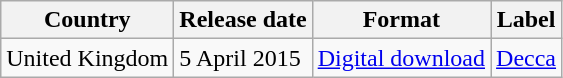<table class="wikitable sortable plainrowheaders">
<tr>
<th scope="col">Country</th>
<th scope="col">Release date</th>
<th scope="col">Format</th>
<th scope="col">Label</th>
</tr>
<tr>
<td>United Kingdom</td>
<td>5 April 2015</td>
<td><a href='#'>Digital download</a></td>
<td><a href='#'>Decca</a></td>
</tr>
</table>
